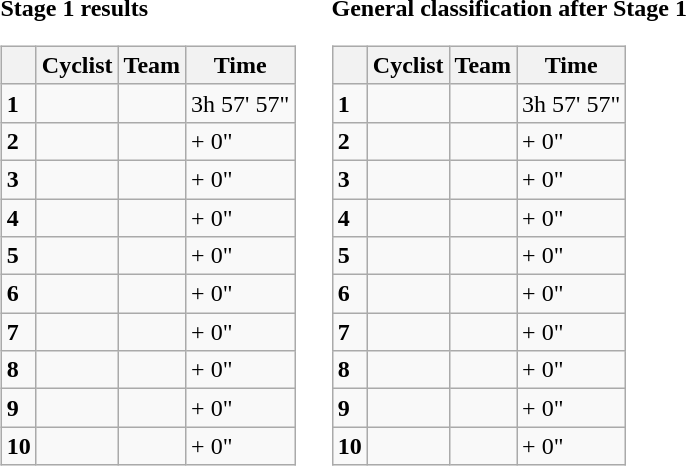<table>
<tr>
<td><strong>Stage 1 results</strong><br><table class="wikitable">
<tr>
<th></th>
<th>Cyclist</th>
<th>Team</th>
<th>Time</th>
</tr>
<tr>
<td><strong>1</strong></td>
<td></td>
<td></td>
<td>3h 57' 57"</td>
</tr>
<tr>
<td><strong>2</strong></td>
<td><s></s></td>
<td></td>
<td>+ 0"</td>
</tr>
<tr>
<td><strong>3</strong></td>
<td></td>
<td></td>
<td>+ 0"</td>
</tr>
<tr>
<td><strong>4</strong></td>
<td></td>
<td></td>
<td>+ 0"</td>
</tr>
<tr>
<td><strong>5</strong></td>
<td></td>
<td></td>
<td>+ 0"</td>
</tr>
<tr>
<td><strong>6</strong></td>
<td></td>
<td></td>
<td>+ 0"</td>
</tr>
<tr>
<td><strong>7</strong></td>
<td></td>
<td></td>
<td>+ 0"</td>
</tr>
<tr>
<td><strong>8</strong></td>
<td></td>
<td></td>
<td>+ 0"</td>
</tr>
<tr>
<td><strong>9</strong></td>
<td></td>
<td></td>
<td>+ 0"</td>
</tr>
<tr>
<td><strong>10</strong></td>
<td></td>
<td></td>
<td>+ 0"</td>
</tr>
</table>
</td>
<td></td>
<td><strong>General classification after Stage 1</strong><br><table class="wikitable">
<tr>
<th></th>
<th>Cyclist</th>
<th>Team</th>
<th>Time</th>
</tr>
<tr>
<td><strong>1</strong></td>
<td>  </td>
<td></td>
<td>3h 57' 57"</td>
</tr>
<tr>
<td><strong>2</strong></td>
<td></td>
<td></td>
<td>+ 0"</td>
</tr>
<tr>
<td><strong>3</strong></td>
<td></td>
<td></td>
<td>+ 0"</td>
</tr>
<tr>
<td><strong>4</strong></td>
<td></td>
<td></td>
<td>+ 0"</td>
</tr>
<tr>
<td><strong>5</strong></td>
<td></td>
<td></td>
<td>+ 0"</td>
</tr>
<tr>
<td><strong>6</strong></td>
<td></td>
<td></td>
<td>+ 0"</td>
</tr>
<tr>
<td><strong>7</strong></td>
<td></td>
<td></td>
<td>+ 0"</td>
</tr>
<tr>
<td><strong>8</strong></td>
<td></td>
<td></td>
<td>+ 0"</td>
</tr>
<tr>
<td><strong>9</strong></td>
<td></td>
<td></td>
<td>+ 0"</td>
</tr>
<tr>
<td><strong>10</strong></td>
<td></td>
<td></td>
<td>+ 0"</td>
</tr>
</table>
</td>
</tr>
</table>
